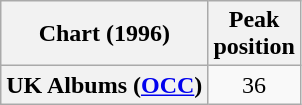<table class="wikitable plainrowheaders sortable" style="text-align:center;" border="1">
<tr>
<th scope="col">Chart (1996)</th>
<th scope="col">Peak<br>position</th>
</tr>
<tr>
<th scope="row">UK Albums (<a href='#'>OCC</a>)</th>
<td>36</td>
</tr>
</table>
